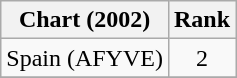<table class="wikitable sortable">
<tr>
<th>Chart (2002)</th>
<th>Rank</th>
</tr>
<tr>
<td>Spain (AFYVE)</td>
<td style="text-align:center;">2</td>
</tr>
<tr>
</tr>
</table>
